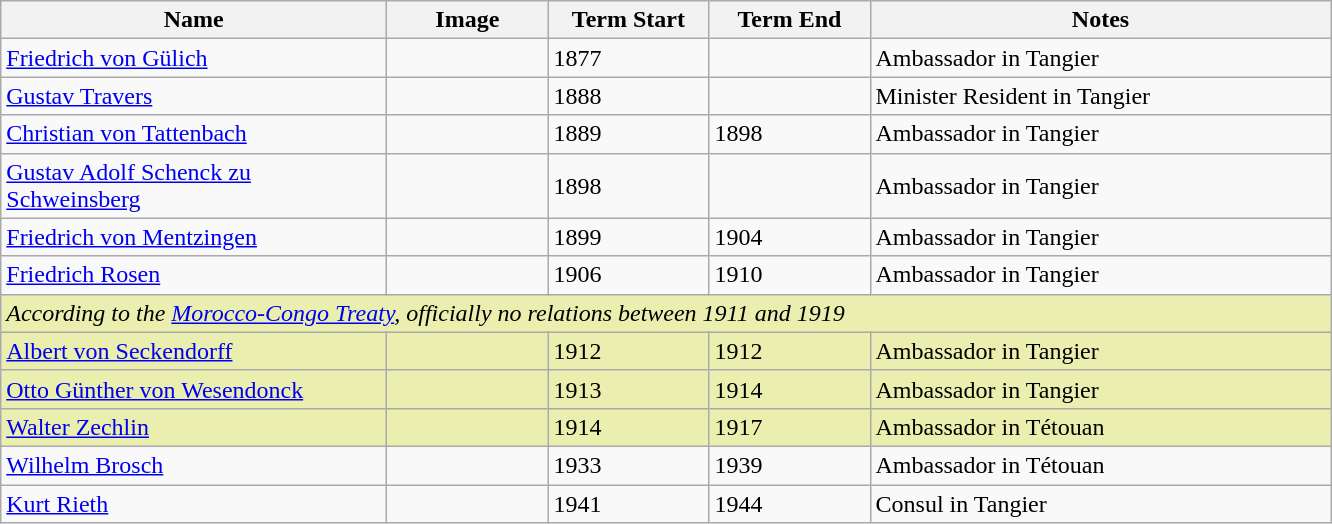<table class="wikitable">
<tr>
<th width="250">Name</th>
<th width="100">Image</th>
<th width="100">Term Start</th>
<th width="100">Term End</th>
<th width="300">Notes</th>
</tr>
<tr>
<td><a href='#'>Friedrich von Gülich</a></td>
<td></td>
<td>1877</td>
<td></td>
<td>Ambassador in Tangier</td>
</tr>
<tr>
<td><a href='#'>Gustav Travers</a></td>
<td></td>
<td>1888</td>
<td></td>
<td>Minister Resident in Tangier</td>
</tr>
<tr>
<td><a href='#'>Christian von Tattenbach</a></td>
<td></td>
<td>1889</td>
<td>1898</td>
<td>Ambassador in Tangier</td>
</tr>
<tr>
<td><a href='#'>Gustav Adolf Schenck zu Schweinsberg</a></td>
<td></td>
<td>1898</td>
<td></td>
<td>Ambassador in Tangier</td>
</tr>
<tr>
<td><a href='#'>Friedrich von Mentzingen</a></td>
<td></td>
<td>1899</td>
<td>1904</td>
<td>Ambassador in Tangier</td>
</tr>
<tr>
<td><a href='#'>Friedrich Rosen</a></td>
<td></td>
<td>1906</td>
<td>1910</td>
<td>Ambassador in Tangier</td>
</tr>
<tr>
<td style="background:#eaeeae" colspan="5"><em>According to the <a href='#'>Morocco-Congo Treaty</a>, officially no relations between 1911 and 1919</em></td>
</tr>
<tr style="background:#eaeeae">
<td><a href='#'>Albert von Seckendorff</a></td>
<td></td>
<td>1912</td>
<td>1912</td>
<td>Ambassador in Tangier</td>
</tr>
<tr style="background:#eaeeae">
<td><a href='#'>Otto Günther von Wesendonck</a></td>
<td></td>
<td>1913</td>
<td>1914</td>
<td>Ambassador in Tangier</td>
</tr>
<tr style="background:#eaeeae">
<td><a href='#'>Walter Zechlin</a></td>
<td></td>
<td>1914</td>
<td>1917</td>
<td>Ambassador in Tétouan</td>
</tr>
<tr>
<td><a href='#'>Wilhelm Brosch</a></td>
<td></td>
<td>1933</td>
<td>1939</td>
<td>Ambassador in Tétouan</td>
</tr>
<tr>
<td><a href='#'>Kurt Rieth</a></td>
<td></td>
<td>1941</td>
<td>1944</td>
<td>Consul in Tangier</td>
</tr>
</table>
